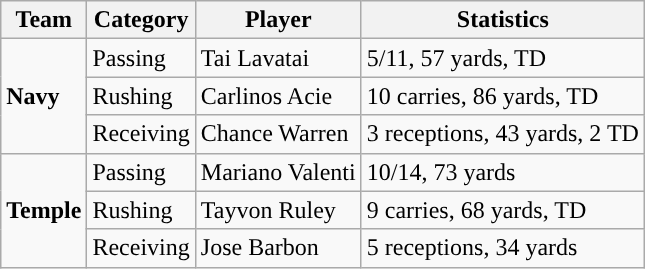<table class="wikitable" style="float: left;">
<tr>
<th>Team</th>
<th>Category</th>
<th>Player</th>
<th>Statistics</th>
</tr>
<tr>
<td rowspan=3><strong>Navy</strong></td>
<td>Passing</td>
<td>Tai Lavatai</td>
<td>5/11, 57 yards, TD</td>
</tr>
<tr>
<td>Rushing</td>
<td>Carlinos Acie</td>
<td>10 carries, 86 yards, TD</td>
</tr>
<tr>
<td>Receiving</td>
<td>Chance Warren</td>
<td>3 receptions, 43 yards, 2 TD</td>
</tr>
<tr>
<td rowspan=3><strong>Temple</strong></td>
<td>Passing</td>
<td>Mariano Valenti</td>
<td>10/14, 73 yards</td>
</tr>
<tr>
<td>Rushing</td>
<td>Tayvon Ruley</td>
<td>9 carries, 68 yards, TD</td>
</tr>
<tr>
<td>Receiving</td>
<td>Jose Barbon</td>
<td>5 receptions, 34 yards</td>
</tr>
</table>
